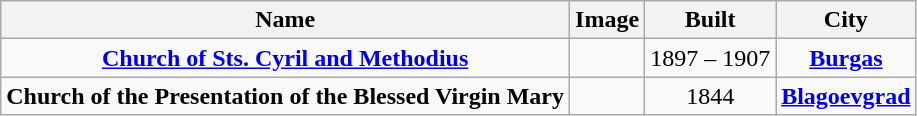<table class="sortable wikitable">
<tr>
<th>Name</th>
<th>Image</th>
<th>Built</th>
<th>City</th>
</tr>
<tr align="center">
<td><strong><a href='#'>Church of Sts. Cyril and Methodius</a></strong></td>
<td></td>
<td>1897 – 1907</td>
<td><strong><a href='#'>Burgas</a></strong></td>
</tr>
<tr align="center">
<td><strong>Church of the Presentation of the Blessed Virgin Mary</strong></td>
<td></td>
<td>1844</td>
<td><strong><a href='#'>Blagoevgrad</a></strong></td>
</tr>
</table>
